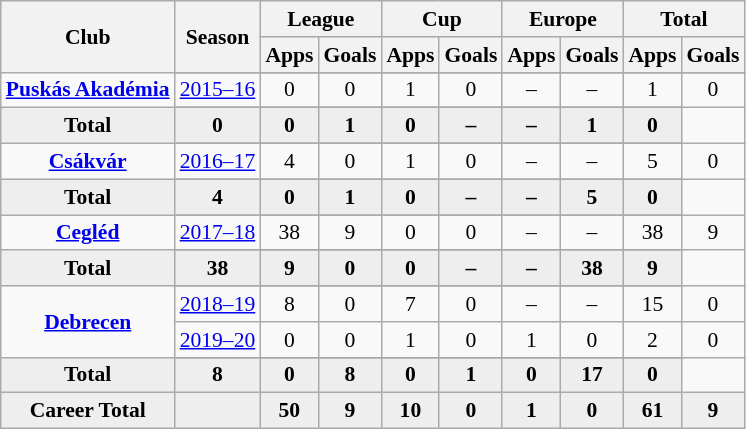<table class="wikitable" style="font-size:90%; text-align: center;">
<tr>
<th rowspan="2">Club</th>
<th rowspan="2">Season</th>
<th colspan="2">League</th>
<th colspan="2">Cup</th>
<th colspan="2">Europe</th>
<th colspan="2">Total</th>
</tr>
<tr>
<th>Apps</th>
<th>Goals</th>
<th>Apps</th>
<th>Goals</th>
<th>Apps</th>
<th>Goals</th>
<th>Apps</th>
<th>Goals</th>
</tr>
<tr ||-||-||-|->
<td rowspan="3" valign="center"><strong><a href='#'>Puskás Akadémia</a></strong></td>
</tr>
<tr>
<td><a href='#'>2015–16</a></td>
<td>0</td>
<td>0</td>
<td>1</td>
<td>0</td>
<td>–</td>
<td>–</td>
<td>1</td>
<td>0</td>
</tr>
<tr>
</tr>
<tr style="font-weight:bold; background-color:#eeeeee;">
<td>Total</td>
<td>0</td>
<td>0</td>
<td>1</td>
<td>0</td>
<td>–</td>
<td>–</td>
<td>1</td>
<td>0</td>
</tr>
<tr>
<td rowspan="3" valign="center"><strong><a href='#'>Csákvár</a></strong></td>
</tr>
<tr>
<td><a href='#'>2016–17</a></td>
<td>4</td>
<td>0</td>
<td>1</td>
<td>0</td>
<td>–</td>
<td>–</td>
<td>5</td>
<td>0</td>
</tr>
<tr>
</tr>
<tr style="font-weight:bold; background-color:#eeeeee;">
<td>Total</td>
<td>4</td>
<td>0</td>
<td>1</td>
<td>0</td>
<td>–</td>
<td>–</td>
<td>5</td>
<td>0</td>
</tr>
<tr>
<td rowspan="3" valign="center"><strong><a href='#'>Cegléd</a></strong></td>
</tr>
<tr>
<td><a href='#'>2017–18</a></td>
<td>38</td>
<td>9</td>
<td>0</td>
<td>0</td>
<td>–</td>
<td>–</td>
<td>38</td>
<td>9</td>
</tr>
<tr>
</tr>
<tr style="font-weight:bold; background-color:#eeeeee;">
<td>Total</td>
<td>38</td>
<td>9</td>
<td>0</td>
<td>0</td>
<td>–</td>
<td>–</td>
<td>38</td>
<td>9</td>
</tr>
<tr>
<td rowspan="4" valign="center"><strong><a href='#'>Debrecen</a></strong></td>
</tr>
<tr>
<td><a href='#'>2018–19</a></td>
<td>8</td>
<td>0</td>
<td>7</td>
<td>0</td>
<td>–</td>
<td>–</td>
<td>15</td>
<td>0</td>
</tr>
<tr>
<td><a href='#'>2019–20</a></td>
<td>0</td>
<td>0</td>
<td>1</td>
<td>0</td>
<td>1</td>
<td>0</td>
<td>2</td>
<td>0</td>
</tr>
<tr>
</tr>
<tr style="font-weight:bold; background-color:#eeeeee;">
<td>Total</td>
<td>8</td>
<td>0</td>
<td>8</td>
<td>0</td>
<td>1</td>
<td>0</td>
<td>17</td>
<td>0</td>
</tr>
<tr style="font-weight:bold; background-color:#eeeeee;">
<td rowspan="1" valign="top"><strong>Career Total</strong></td>
<td></td>
<td><strong>50</strong></td>
<td><strong>9</strong></td>
<td><strong>10</strong></td>
<td><strong>0</strong></td>
<td><strong>1</strong></td>
<td><strong>0</strong></td>
<td><strong>61</strong></td>
<td><strong>9</strong></td>
</tr>
</table>
